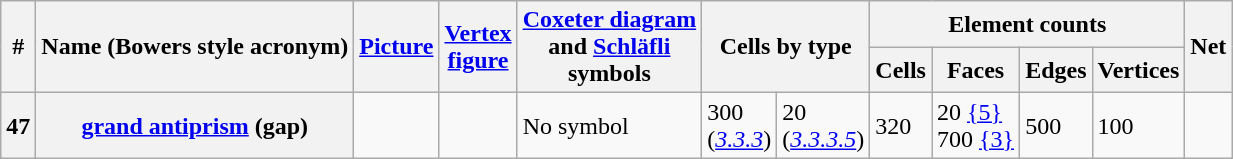<table class="wikitable">
<tr>
<th rowspan=2>#</th>
<th rowspan=2>Name (Bowers style acronym)</th>
<th rowspan=2><a href='#'>Picture</a></th>
<th rowspan=2><a href='#'>Vertex<br>figure</a></th>
<th rowspan=2><a href='#'>Coxeter diagram</a><br>and <a href='#'>Schläfli</a><br>symbols</th>
<th rowspan=2 colspan=2>Cells by type</th>
<th colspan=4>Element counts</th>
<th rowspan=2>Net</th>
</tr>
<tr>
<th>Cells</th>
<th>Faces</th>
<th>Edges</th>
<th>Vertices</th>
</tr>
<tr>
<th>47</th>
<th><a href='#'>grand antiprism</a> (gap)</th>
<td></td>
<td></td>
<td>No symbol</td>
<td>300 <br>(<em><a href='#'>3.3.3</a></em>)</td>
<td>20 <br>(<em><a href='#'>3.3.3.5</a></em>)</td>
<td>320</td>
<td>20 <a href='#'>{5}</a><br>700 <a href='#'>{3}</a></td>
<td>500</td>
<td>100</td>
<td></td>
</tr>
</table>
